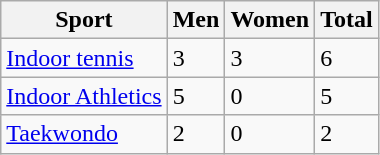<table class="wikitable sortable">
<tr>
<th>Sport</th>
<th>Men</th>
<th>Women</th>
<th>Total</th>
</tr>
<tr>
<td><a href='#'>Indoor tennis</a></td>
<td>3</td>
<td>3</td>
<td>6</td>
</tr>
<tr>
<td><a href='#'>Indoor Athletics</a></td>
<td>5</td>
<td>0</td>
<td>5</td>
</tr>
<tr>
<td><a href='#'>Taekwondo</a></td>
<td>2</td>
<td>0</td>
<td>2</td>
</tr>
</table>
